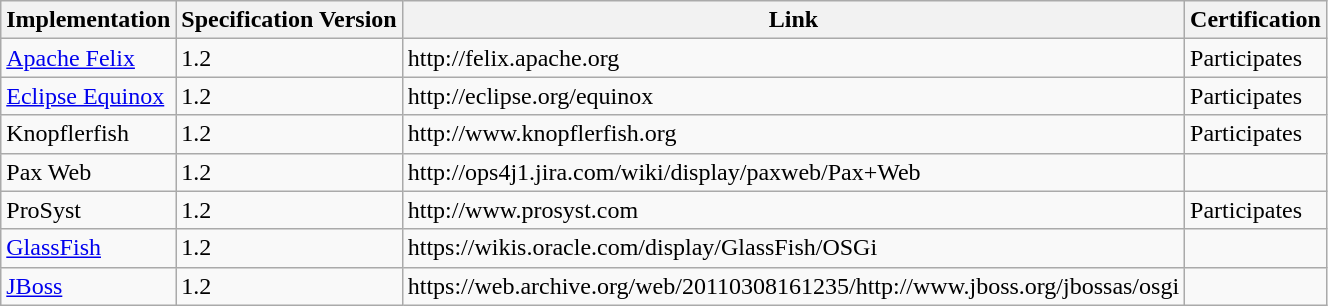<table class="wikitable sortable">
<tr>
<th>Implementation</th>
<th>Specification Version</th>
<th>Link</th>
<th>Certification</th>
</tr>
<tr>
<td><a href='#'>Apache Felix</a></td>
<td>1.2</td>
<td>http://felix.apache.org</td>
<td>Participates</td>
</tr>
<tr>
<td><a href='#'>Eclipse Equinox</a></td>
<td>1.2</td>
<td>http://eclipse.org/equinox</td>
<td>Participates</td>
</tr>
<tr>
<td>Knopflerfish</td>
<td>1.2</td>
<td>http://www.knopflerfish.org</td>
<td>Participates</td>
</tr>
<tr>
<td>Pax Web</td>
<td>1.2</td>
<td>http://ops4j1.jira.com/wiki/display/paxweb/Pax+Web</td>
<td></td>
</tr>
<tr>
<td>ProSyst</td>
<td>1.2</td>
<td>http://www.prosyst.com</td>
<td>Participates</td>
</tr>
<tr>
<td><a href='#'>GlassFish</a></td>
<td>1.2</td>
<td>https://wikis.oracle.com/display/GlassFish/OSGi</td>
<td></td>
</tr>
<tr>
<td><a href='#'>JBoss</a></td>
<td>1.2</td>
<td>https://web.archive.org/web/20110308161235/http://www.jboss.org/jbossas/osgi</td>
<td></td>
</tr>
</table>
